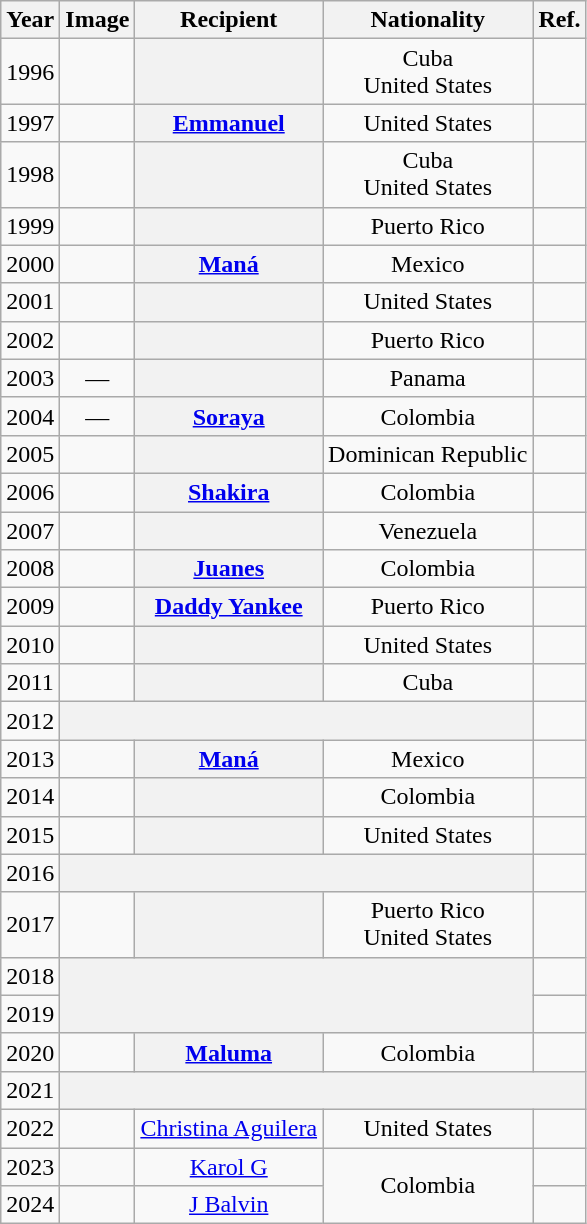<table class="wikitable sortable plainrowheaders" style="text-align:center;">
<tr>
<th scope=col>Year</th>
<th scope=col class=unsortable>Image</th>
<th scope=col>Recipient</th>
<th scope=col>Nationality</th>
<th scope=col class=unsortable>Ref.</th>
</tr>
<tr>
<td>1996</td>
<td></td>
<th scope=row style="text-align:center;"></th>
<td>Cuba<br>United States</td>
<td></td>
</tr>
<tr>
<td>1997</td>
<td></td>
<th scope=row style="text-align:center;"><a href='#'>Emmanuel</a></th>
<td>United States</td>
<td></td>
</tr>
<tr>
<td>1998</td>
<td></td>
<th scope=row style="text-align:center;"></th>
<td>Cuba<br>United States</td>
<td></td>
</tr>
<tr>
<td>1999</td>
<td></td>
<th scope=row style="text-align:center;"></th>
<td>Puerto Rico</td>
<td></td>
</tr>
<tr>
<td>2000</td>
<td></td>
<th scope=row style="text-align:center;"><a href='#'>Maná</a></th>
<td>Mexico</td>
<td></td>
</tr>
<tr>
<td>2001</td>
<td></td>
<th scope=row style="text-align:center;"></th>
<td>United States</td>
<td></td>
</tr>
<tr>
<td>2002</td>
<td></td>
<th scope=row style="text-align:center;"></th>
<td>Puerto Rico</td>
<td></td>
</tr>
<tr>
<td>2003</td>
<td>—</td>
<th scope=row></th>
<td>Panama</td>
<td></td>
</tr>
<tr>
<td>2004</td>
<td>—</td>
<th scope=row><a href='#'>Soraya</a></th>
<td>Colombia</td>
<td></td>
</tr>
<tr>
<td>2005</td>
<td></td>
<th scope=row style="text-align:center;"></th>
<td>Dominican Republic</td>
<td></td>
</tr>
<tr>
<td>2006</td>
<td></td>
<th scope=row style="text-align:center;"><a href='#'>Shakira</a></th>
<td>Colombia</td>
<td></td>
</tr>
<tr>
<td>2007</td>
<td></td>
<th scope=row style="text-align:center;"></th>
<td>Venezuela</td>
<td></td>
</tr>
<tr>
<td>2008</td>
<td></td>
<th scope=row style="text-align:center;"><a href='#'>Juanes</a></th>
<td>Colombia</td>
<td></td>
</tr>
<tr>
<td>2009</td>
<td></td>
<th scope=row style="text-align:center;"><a href='#'>Daddy Yankee</a></th>
<td>Puerto Rico</td>
<td></td>
</tr>
<tr>
<td>2010</td>
<td></td>
<th scope=row style="text-align:center;"></th>
<td>United States</td>
<td></td>
</tr>
<tr>
<td>2011</td>
<td></td>
<th scope=row style="text-align:center;"></th>
<td>Cuba</td>
<td></td>
</tr>
<tr>
<td>2012</td>
<th scope=row colspan=3> </th>
<td></td>
</tr>
<tr>
<td>2013</td>
<td></td>
<th scope=row style="text-align:center;"><a href='#'>Maná</a></th>
<td>Mexico</td>
<td></td>
</tr>
<tr>
<td>2014</td>
<td></td>
<th scope=row style="text-align:center;"></th>
<td>Colombia</td>
<td></td>
</tr>
<tr>
<td>2015</td>
<td></td>
<th scope=row style="text-align:center;"></th>
<td>United States</td>
<td></td>
</tr>
<tr>
<td>2016</td>
<th scope=row colspan=3> </th>
<td></td>
</tr>
<tr>
<td>2017</td>
<td></td>
<th scope=row style="text-align:center;"></th>
<td>Puerto Rico<br>United States</td>
<td></td>
</tr>
<tr>
<td>2018</td>
<th scope=row colspan=3 rowspan=2> </th>
<td></td>
</tr>
<tr>
<td>2019</td>
<td></td>
</tr>
<tr>
<td>2020</td>
<td></td>
<th scope=row style="text-align:center;"><a href='#'>Maluma</a></th>
<td>Colombia</td>
<td></td>
</tr>
<tr>
<td>2021</td>
<th scope=row colspan=4> </th>
</tr>
<tr>
<td>2022</td>
<td></td>
<td><a href='#'>Christina Aguilera</a></td>
<td>United States</td>
<td></td>
</tr>
<tr>
<td>2023</td>
<td></td>
<td><a href='#'>Karol G</a></td>
<td rowspan="2">Colombia</td>
<td></td>
</tr>
<tr>
<td>2024</td>
<td></td>
<td><a href='#'>J Balvin</a></td>
<td></td>
</tr>
</table>
